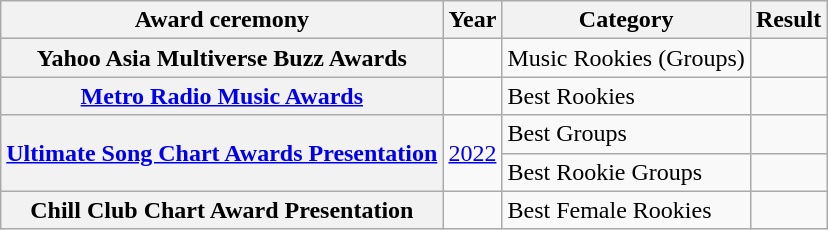<table class="wikitable plainrowheaders">
<tr>
<th scope="col">Award ceremony</th>
<th scope="col">Year</th>
<th scope="col">Category</th>
<th scope="col">Result</th>
</tr>
<tr>
<th scope="row">Yahoo Asia Multiverse Buzz Awards</th>
<td></td>
<td>Music Rookies (Groups)</td>
<td></td>
</tr>
<tr>
<th scope="row"><a href='#'>Metro Radio Music Awards</a></th>
<td></td>
<td>Best Rookies</td>
<td></td>
</tr>
<tr>
<th scope="row" rowspan=2><a href='#'>Ultimate Song Chart Awards Presentation</a></th>
<td rowspan=2><a href='#'> 2022</a></td>
<td>Best Groups</td>
<td></td>
</tr>
<tr>
<td>Best Rookie Groups</td>
<td></td>
</tr>
<tr>
<th scope="row">Chill Club Chart Award Presentation</th>
<td></td>
<td>Best Female Rookies</td>
<td></td>
</tr>
</table>
